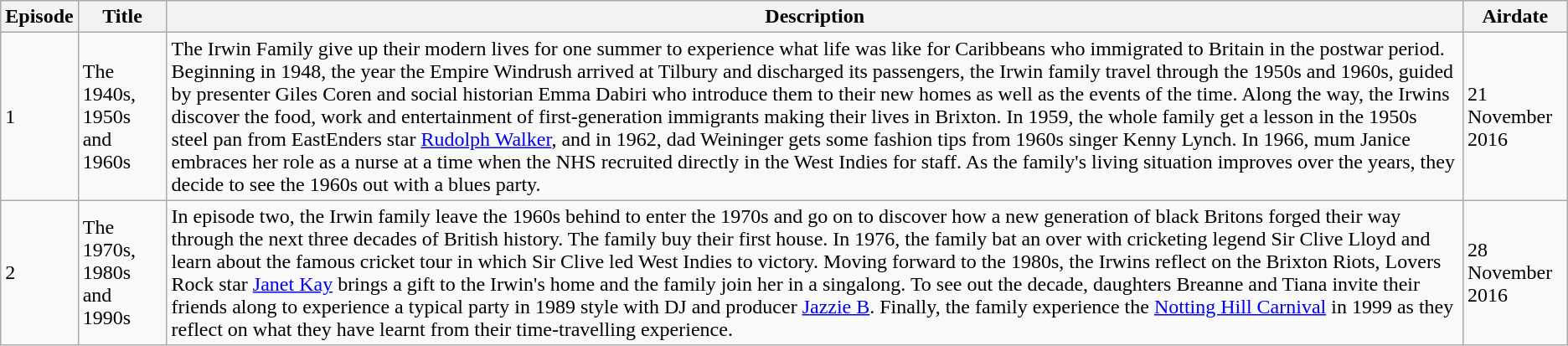<table class="wikitable">
<tr>
<th>Episode</th>
<th>Title</th>
<th>Description</th>
<th>Airdate</th>
</tr>
<tr>
<td>1</td>
<td>The 1940s, 1950s and 1960s</td>
<td>The Irwin Family give up their modern lives for one summer to experience what life was like for Caribbeans who immigrated to Britain in the postwar period. Beginning in 1948, the year the Empire Windrush arrived at Tilbury and discharged its passengers, the Irwin family travel through the 1950s and 1960s, guided by presenter Giles Coren and social historian Emma Dabiri who introduce them to their new homes as well as the events of the time. Along the way, the Irwins discover the food, work and entertainment of first-generation immigrants making their lives in Brixton. In 1959, the whole family get a lesson in the 1950s steel pan from EastEnders star <a href='#'>Rudolph Walker</a>, and in 1962, dad Weininger gets some fashion tips from 1960s singer Kenny Lynch. In 1966, mum Janice embraces her role as a nurse at a time when the NHS recruited directly in the West Indies for staff. As the family's living situation improves over the years, they decide to see the 1960s out with a blues party.</td>
<td>21 November 2016</td>
</tr>
<tr>
<td>2</td>
<td>The 1970s, 1980s and 1990s</td>
<td>In episode two, the Irwin family leave the 1960s behind to enter the 1970s and go on to discover how a new generation of black Britons forged their way through the next three decades of British history. The family buy their first house. In 1976, the family bat an over with cricketing legend Sir Clive Lloyd and learn about the famous cricket tour in which Sir Clive led West Indies to victory. Moving forward to the 1980s, the Irwins reflect on the Brixton Riots, Lovers Rock star <a href='#'>Janet Kay</a> brings a gift to the Irwin's home and the family join her in a singalong. To see out the decade, daughters Breanne and Tiana invite their friends along to experience a typical party in 1989 style with DJ and producer <a href='#'>Jazzie B</a>. Finally, the family experience the <a href='#'>Notting Hill Carnival</a> in 1999 as they reflect on what they have learnt from their time-travelling experience.</td>
<td>28 November 2016</td>
</tr>
</table>
